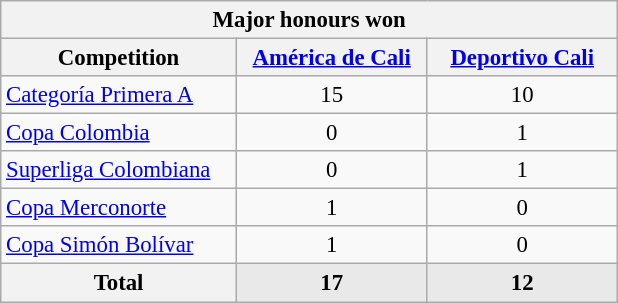<table class="wikitable" style="text-align:center;font-size:95%">
<tr>
<th colspan=3>Major honours won</th>
</tr>
<tr>
<th width="150">Competition</th>
<th width="120"><a href='#'>América de Cali</a></th>
<th width="120"><a href='#'>Deportivo Cali</a></th>
</tr>
<tr>
<td align=left><a href='#'>Categoría Primera A</a></td>
<td>15</td>
<td>10</td>
</tr>
<tr>
<td align=left><a href='#'>Copa Colombia</a></td>
<td>0</td>
<td>1</td>
</tr>
<tr>
<td align=left><a href='#'>Superliga Colombiana</a></td>
<td>0</td>
<td>1</td>
</tr>
<tr>
<td align=left><a href='#'>Copa Merconorte</a></td>
<td>1</td>
<td>0</td>
</tr>
<tr>
<td align=left><a href='#'>Copa Simón Bolívar</a></td>
<td>1</td>
<td>0</td>
</tr>
<tr bgcolor=E9E9E9>
<th>Total</th>
<td><strong>17</strong></td>
<td><strong>12</strong></td>
</tr>
</table>
